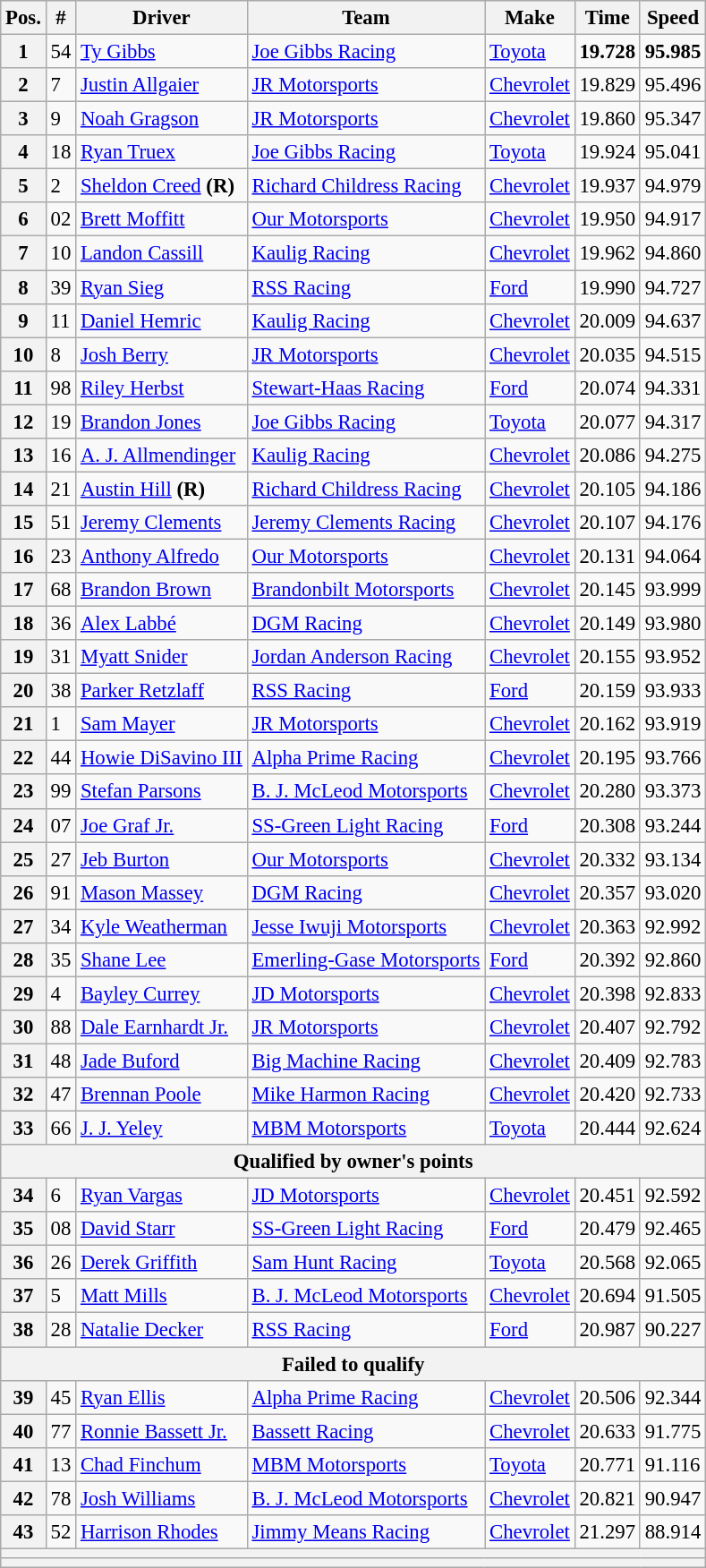<table class="wikitable" style="font-size:95%">
<tr>
<th>Pos.</th>
<th>#</th>
<th>Driver</th>
<th>Team</th>
<th>Make</th>
<th>Time</th>
<th>Speed</th>
</tr>
<tr>
<th>1</th>
<td>54</td>
<td><a href='#'>Ty Gibbs</a></td>
<td><a href='#'>Joe Gibbs Racing</a></td>
<td><a href='#'>Toyota</a></td>
<td><strong>19.728</strong></td>
<td><strong>95.985</strong></td>
</tr>
<tr>
<th>2</th>
<td>7</td>
<td><a href='#'>Justin Allgaier</a></td>
<td><a href='#'>JR Motorsports</a></td>
<td><a href='#'>Chevrolet</a></td>
<td>19.829</td>
<td>95.496</td>
</tr>
<tr>
<th>3</th>
<td>9</td>
<td><a href='#'>Noah Gragson</a></td>
<td><a href='#'>JR Motorsports</a></td>
<td><a href='#'>Chevrolet</a></td>
<td>19.860</td>
<td>95.347</td>
</tr>
<tr>
<th>4</th>
<td>18</td>
<td><a href='#'>Ryan Truex</a></td>
<td><a href='#'>Joe Gibbs Racing</a></td>
<td><a href='#'>Toyota</a></td>
<td>19.924</td>
<td>95.041</td>
</tr>
<tr>
<th>5</th>
<td>2</td>
<td><a href='#'>Sheldon Creed</a> <strong>(R)</strong></td>
<td><a href='#'>Richard Childress Racing</a></td>
<td><a href='#'>Chevrolet</a></td>
<td>19.937</td>
<td>94.979</td>
</tr>
<tr>
<th>6</th>
<td>02</td>
<td><a href='#'>Brett Moffitt</a></td>
<td><a href='#'>Our Motorsports</a></td>
<td><a href='#'>Chevrolet</a></td>
<td>19.950</td>
<td>94.917</td>
</tr>
<tr>
<th>7</th>
<td>10</td>
<td><a href='#'>Landon Cassill</a></td>
<td><a href='#'>Kaulig Racing</a></td>
<td><a href='#'>Chevrolet</a></td>
<td>19.962</td>
<td>94.860</td>
</tr>
<tr>
<th>8</th>
<td>39</td>
<td><a href='#'>Ryan Sieg</a></td>
<td><a href='#'>RSS Racing</a></td>
<td><a href='#'>Ford</a></td>
<td>19.990</td>
<td>94.727</td>
</tr>
<tr>
<th>9</th>
<td>11</td>
<td><a href='#'>Daniel Hemric</a></td>
<td><a href='#'>Kaulig Racing</a></td>
<td><a href='#'>Chevrolet</a></td>
<td>20.009</td>
<td>94.637</td>
</tr>
<tr>
<th>10</th>
<td>8</td>
<td><a href='#'>Josh Berry</a></td>
<td><a href='#'>JR Motorsports</a></td>
<td><a href='#'>Chevrolet</a></td>
<td>20.035</td>
<td>94.515</td>
</tr>
<tr>
<th>11</th>
<td>98</td>
<td><a href='#'>Riley Herbst</a></td>
<td><a href='#'>Stewart-Haas Racing</a></td>
<td><a href='#'>Ford</a></td>
<td>20.074</td>
<td>94.331</td>
</tr>
<tr>
<th>12</th>
<td>19</td>
<td><a href='#'>Brandon Jones</a></td>
<td><a href='#'>Joe Gibbs Racing</a></td>
<td><a href='#'>Toyota</a></td>
<td>20.077</td>
<td>94.317</td>
</tr>
<tr>
<th>13</th>
<td>16</td>
<td><a href='#'>A. J. Allmendinger</a></td>
<td><a href='#'>Kaulig Racing</a></td>
<td><a href='#'>Chevrolet</a></td>
<td>20.086</td>
<td>94.275</td>
</tr>
<tr>
<th>14</th>
<td>21</td>
<td><a href='#'>Austin Hill</a> <strong>(R)</strong></td>
<td><a href='#'>Richard Childress Racing</a></td>
<td><a href='#'>Chevrolet</a></td>
<td>20.105</td>
<td>94.186</td>
</tr>
<tr>
<th>15</th>
<td>51</td>
<td><a href='#'>Jeremy Clements</a></td>
<td><a href='#'>Jeremy Clements Racing</a></td>
<td><a href='#'>Chevrolet</a></td>
<td>20.107</td>
<td>94.176</td>
</tr>
<tr>
<th>16</th>
<td>23</td>
<td><a href='#'>Anthony Alfredo</a></td>
<td><a href='#'>Our Motorsports</a></td>
<td><a href='#'>Chevrolet</a></td>
<td>20.131</td>
<td>94.064</td>
</tr>
<tr>
<th>17</th>
<td>68</td>
<td><a href='#'>Brandon Brown</a></td>
<td><a href='#'>Brandonbilt Motorsports</a></td>
<td><a href='#'>Chevrolet</a></td>
<td>20.145</td>
<td>93.999</td>
</tr>
<tr>
<th>18</th>
<td>36</td>
<td><a href='#'>Alex Labbé</a></td>
<td><a href='#'>DGM Racing</a></td>
<td><a href='#'>Chevrolet</a></td>
<td>20.149</td>
<td>93.980</td>
</tr>
<tr>
<th>19</th>
<td>31</td>
<td><a href='#'>Myatt Snider</a></td>
<td><a href='#'>Jordan Anderson Racing</a></td>
<td><a href='#'>Chevrolet</a></td>
<td>20.155</td>
<td>93.952</td>
</tr>
<tr>
<th>20</th>
<td>38</td>
<td><a href='#'>Parker Retzlaff</a></td>
<td><a href='#'>RSS Racing</a></td>
<td><a href='#'>Ford</a></td>
<td>20.159</td>
<td>93.933</td>
</tr>
<tr>
<th>21</th>
<td>1</td>
<td><a href='#'>Sam Mayer</a></td>
<td><a href='#'>JR Motorsports</a></td>
<td><a href='#'>Chevrolet</a></td>
<td>20.162</td>
<td>93.919</td>
</tr>
<tr>
<th>22</th>
<td>44</td>
<td><a href='#'>Howie DiSavino III</a></td>
<td><a href='#'>Alpha Prime Racing</a></td>
<td><a href='#'>Chevrolet</a></td>
<td>20.195</td>
<td>93.766</td>
</tr>
<tr>
<th>23</th>
<td>99</td>
<td><a href='#'>Stefan Parsons</a></td>
<td><a href='#'>B. J. McLeod Motorsports</a></td>
<td><a href='#'>Chevrolet</a></td>
<td>20.280</td>
<td>93.373</td>
</tr>
<tr>
<th>24</th>
<td>07</td>
<td><a href='#'>Joe Graf Jr.</a></td>
<td><a href='#'>SS-Green Light Racing</a></td>
<td><a href='#'>Ford</a></td>
<td>20.308</td>
<td>93.244</td>
</tr>
<tr>
<th>25</th>
<td>27</td>
<td><a href='#'>Jeb Burton</a></td>
<td><a href='#'>Our Motorsports</a></td>
<td><a href='#'>Chevrolet</a></td>
<td>20.332</td>
<td>93.134</td>
</tr>
<tr>
<th>26</th>
<td>91</td>
<td><a href='#'>Mason Massey</a></td>
<td><a href='#'>DGM Racing</a></td>
<td><a href='#'>Chevrolet</a></td>
<td>20.357</td>
<td>93.020</td>
</tr>
<tr>
<th>27</th>
<td>34</td>
<td><a href='#'>Kyle Weatherman</a></td>
<td><a href='#'>Jesse Iwuji Motorsports</a></td>
<td><a href='#'>Chevrolet</a></td>
<td>20.363</td>
<td>92.992</td>
</tr>
<tr>
<th>28</th>
<td>35</td>
<td><a href='#'>Shane Lee</a></td>
<td><a href='#'>Emerling-Gase Motorsports</a></td>
<td><a href='#'>Ford</a></td>
<td>20.392</td>
<td>92.860</td>
</tr>
<tr>
<th>29</th>
<td>4</td>
<td><a href='#'>Bayley Currey</a></td>
<td><a href='#'>JD Motorsports</a></td>
<td><a href='#'>Chevrolet</a></td>
<td>20.398</td>
<td>92.833</td>
</tr>
<tr>
<th>30</th>
<td>88</td>
<td><a href='#'>Dale Earnhardt Jr.</a></td>
<td><a href='#'>JR Motorsports</a></td>
<td><a href='#'>Chevrolet</a></td>
<td>20.407</td>
<td>92.792</td>
</tr>
<tr>
<th>31</th>
<td>48</td>
<td><a href='#'>Jade Buford</a></td>
<td><a href='#'>Big Machine Racing</a></td>
<td><a href='#'>Chevrolet</a></td>
<td>20.409</td>
<td>92.783</td>
</tr>
<tr>
<th>32</th>
<td>47</td>
<td><a href='#'>Brennan Poole</a></td>
<td><a href='#'>Mike Harmon Racing</a></td>
<td><a href='#'>Chevrolet</a></td>
<td>20.420</td>
<td>92.733</td>
</tr>
<tr>
<th>33</th>
<td>66</td>
<td><a href='#'>J. J. Yeley</a></td>
<td><a href='#'>MBM Motorsports</a></td>
<td><a href='#'>Toyota</a></td>
<td>20.444</td>
<td>92.624</td>
</tr>
<tr>
<th colspan="7">Qualified by owner's points</th>
</tr>
<tr>
<th>34</th>
<td>6</td>
<td><a href='#'>Ryan Vargas</a></td>
<td><a href='#'>JD Motorsports</a></td>
<td><a href='#'>Chevrolet</a></td>
<td>20.451</td>
<td>92.592</td>
</tr>
<tr>
<th>35</th>
<td>08</td>
<td><a href='#'>David Starr</a></td>
<td><a href='#'>SS-Green Light Racing</a></td>
<td><a href='#'>Ford</a></td>
<td>20.479</td>
<td>92.465</td>
</tr>
<tr>
<th>36</th>
<td>26</td>
<td><a href='#'>Derek Griffith</a></td>
<td><a href='#'>Sam Hunt Racing</a></td>
<td><a href='#'>Toyota</a></td>
<td>20.568</td>
<td>92.065</td>
</tr>
<tr>
<th>37</th>
<td>5</td>
<td><a href='#'>Matt Mills</a></td>
<td><a href='#'>B. J. McLeod Motorsports</a></td>
<td><a href='#'>Chevrolet</a></td>
<td>20.694</td>
<td>91.505</td>
</tr>
<tr>
<th>38</th>
<td>28</td>
<td><a href='#'>Natalie Decker</a></td>
<td><a href='#'>RSS Racing</a></td>
<td><a href='#'>Ford</a></td>
<td>20.987</td>
<td>90.227</td>
</tr>
<tr>
<th colspan="7">Failed to qualify</th>
</tr>
<tr>
<th>39</th>
<td>45</td>
<td><a href='#'>Ryan Ellis</a></td>
<td><a href='#'>Alpha Prime Racing</a></td>
<td><a href='#'>Chevrolet</a></td>
<td>20.506</td>
<td>92.344</td>
</tr>
<tr>
<th>40</th>
<td>77</td>
<td><a href='#'>Ronnie Bassett Jr.</a></td>
<td><a href='#'>Bassett Racing</a></td>
<td><a href='#'>Chevrolet</a></td>
<td>20.633</td>
<td>91.775</td>
</tr>
<tr>
<th>41</th>
<td>13</td>
<td><a href='#'>Chad Finchum</a></td>
<td><a href='#'>MBM Motorsports</a></td>
<td><a href='#'>Toyota</a></td>
<td>20.771</td>
<td>91.116</td>
</tr>
<tr>
<th>42</th>
<td>78</td>
<td><a href='#'>Josh Williams</a></td>
<td><a href='#'>B. J. McLeod Motorsports</a></td>
<td><a href='#'>Chevrolet</a></td>
<td>20.821</td>
<td>90.947</td>
</tr>
<tr>
<th>43</th>
<td>52</td>
<td><a href='#'>Harrison Rhodes</a></td>
<td><a href='#'>Jimmy Means Racing</a></td>
<td><a href='#'>Chevrolet</a></td>
<td>21.297</td>
<td>88.914</td>
</tr>
<tr>
<th colspan="7"></th>
</tr>
<tr>
<th colspan="7"></th>
</tr>
</table>
